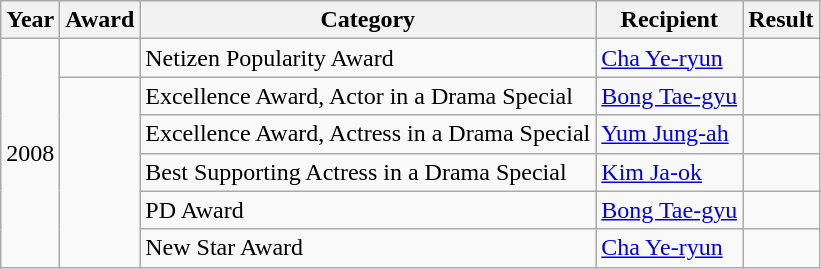<table class="wikitable">
<tr>
<th>Year</th>
<th>Award</th>
<th>Category</th>
<th>Recipient</th>
<th>Result</th>
</tr>
<tr>
<td rowspan=6>2008</td>
<td></td>
<td>Netizen Popularity Award</td>
<td><a href='#'>Cha Ye-ryun</a></td>
<td></td>
</tr>
<tr>
<td rowspan=5></td>
<td>Excellence Award, Actor in a Drama Special</td>
<td><a href='#'>Bong Tae-gyu</a></td>
<td></td>
</tr>
<tr>
<td>Excellence Award, Actress in a Drama Special</td>
<td><a href='#'>Yum Jung-ah</a></td>
<td></td>
</tr>
<tr>
<td>Best Supporting Actress in a Drama Special</td>
<td><a href='#'>Kim Ja-ok</a></td>
<td></td>
</tr>
<tr>
<td>PD Award</td>
<td><a href='#'>Bong Tae-gyu</a></td>
<td></td>
</tr>
<tr>
<td>New Star Award</td>
<td><a href='#'>Cha Ye-ryun</a></td>
<td></td>
</tr>
</table>
